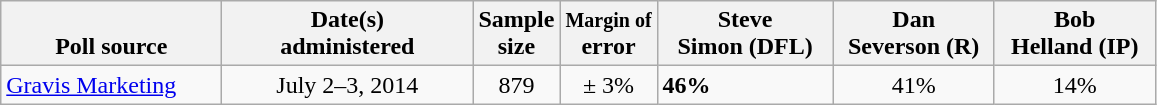<table class="wikitable">
<tr valign= bottom>
<th style="width:140px;">Poll source</th>
<th style="width:160px;">Date(s)<br>administered</th>
<th class=small>Sample<br>size</th>
<th><small>Margin of</small><br>error</th>
<th style="width:110px;">Steve<br>Simon (DFL)</th>
<th style="width:100px;">Dan<br>Severson (R)</th>
<th style="width:100px;">Bob<br>Helland (IP)</th>
</tr>
<tr>
<td><a href='#'>Gravis Marketing</a></td>
<td align=center>July 2–3, 2014</td>
<td align=center>879</td>
<td align=center>± 3%</td>
<td><strong>46%</strong></td>
<td align=center>41%</td>
<td align=center>14%</td>
</tr>
</table>
